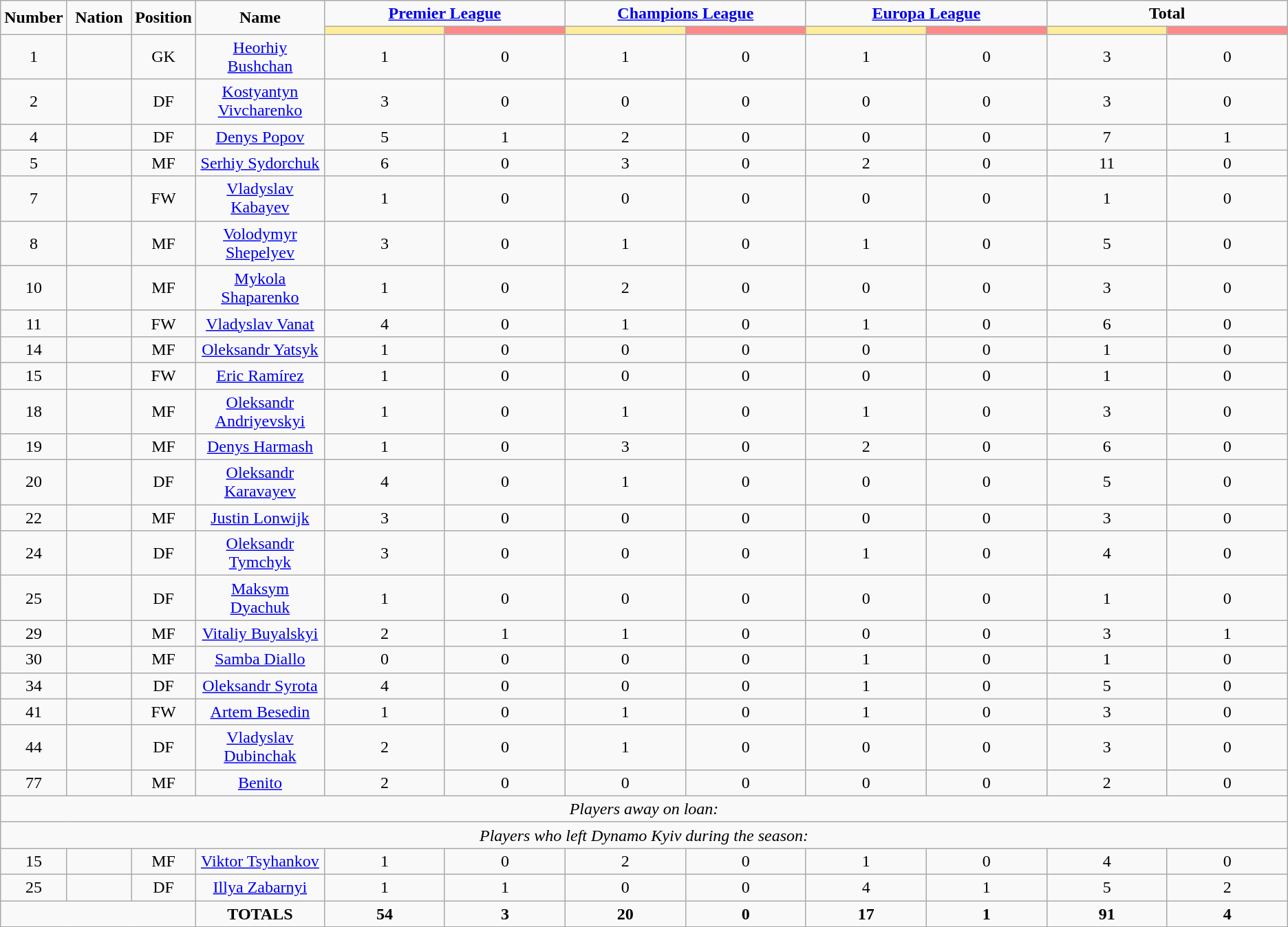<table class="wikitable" style="font-size: 100%; text-align: center;">
<tr>
<td rowspan="2" width="5%" align="center"><strong>Number</strong></td>
<td rowspan="2" width="5%" align="center"><strong>Nation</strong></td>
<td rowspan="2" width="5%" align="center"><strong>Position</strong></td>
<td rowspan="2" width="10%" align="center"><strong>Name</strong></td>
<td colspan="2" align="center"><strong><a href='#'>Premier League</a></strong></td>
<td colspan="2" align="center"><strong><a href='#'>Champions League</a></strong></td>
<td colspan="2" align="center"><strong><a href='#'>Europa League</a></strong></td>
<td colspan="2" align="center"><strong>Total</strong></td>
</tr>
<tr>
<th width=60 style="background: #FFEE99"></th>
<th width=60 style="background: #FF8888"></th>
<th width=60 style="background: #FFEE99"></th>
<th width=60 style="background: #FF8888"></th>
<th width=60 style="background: #FFEE99"></th>
<th width=60 style="background: #FF8888"></th>
<th width=60 style="background: #FFEE99"></th>
<th width=60 style="background: #FF8888"></th>
</tr>
<tr>
<td>1</td>
<td></td>
<td>GK</td>
<td><a href='#'>Heorhiy Bushchan</a></td>
<td>1</td>
<td>0</td>
<td>1</td>
<td>0</td>
<td>1</td>
<td>0</td>
<td>3</td>
<td>0</td>
</tr>
<tr>
<td>2</td>
<td></td>
<td>DF</td>
<td><a href='#'>Kostyantyn Vivcharenko</a></td>
<td>3</td>
<td>0</td>
<td>0</td>
<td>0</td>
<td>0</td>
<td>0</td>
<td>3</td>
<td>0</td>
</tr>
<tr>
<td>4</td>
<td></td>
<td>DF</td>
<td><a href='#'>Denys Popov</a></td>
<td>5</td>
<td>1</td>
<td>2</td>
<td>0</td>
<td>0</td>
<td>0</td>
<td>7</td>
<td>1</td>
</tr>
<tr>
<td>5</td>
<td></td>
<td>MF</td>
<td><a href='#'>Serhiy Sydorchuk</a></td>
<td>6</td>
<td>0</td>
<td>3</td>
<td>0</td>
<td>2</td>
<td>0</td>
<td>11</td>
<td>0</td>
</tr>
<tr>
<td>7</td>
<td></td>
<td>FW</td>
<td><a href='#'>Vladyslav Kabayev</a></td>
<td>1</td>
<td>0</td>
<td>0</td>
<td>0</td>
<td>0</td>
<td>0</td>
<td>1</td>
<td>0</td>
</tr>
<tr>
<td>8</td>
<td></td>
<td>MF</td>
<td><a href='#'>Volodymyr Shepelyev</a></td>
<td>3</td>
<td>0</td>
<td>1</td>
<td>0</td>
<td>1</td>
<td>0</td>
<td>5</td>
<td>0</td>
</tr>
<tr>
<td>10</td>
<td></td>
<td>MF</td>
<td><a href='#'>Mykola Shaparenko</a></td>
<td>1</td>
<td>0</td>
<td>2</td>
<td>0</td>
<td>0</td>
<td>0</td>
<td>3</td>
<td>0</td>
</tr>
<tr>
<td>11</td>
<td></td>
<td>FW</td>
<td><a href='#'>Vladyslav Vanat</a></td>
<td>4</td>
<td>0</td>
<td>1</td>
<td>0</td>
<td>1</td>
<td>0</td>
<td>6</td>
<td>0</td>
</tr>
<tr>
<td>14</td>
<td></td>
<td>MF</td>
<td><a href='#'>Oleksandr Yatsyk</a></td>
<td>1</td>
<td>0</td>
<td>0</td>
<td>0</td>
<td>0</td>
<td>0</td>
<td>1</td>
<td>0</td>
</tr>
<tr>
<td>15</td>
<td></td>
<td>FW</td>
<td><a href='#'>Eric Ramírez</a></td>
<td>1</td>
<td>0</td>
<td>0</td>
<td>0</td>
<td>0</td>
<td>0</td>
<td>1</td>
<td>0</td>
</tr>
<tr>
<td>18</td>
<td></td>
<td>MF</td>
<td><a href='#'>Oleksandr Andriyevskyi</a></td>
<td>1</td>
<td>0</td>
<td>1</td>
<td>0</td>
<td>1</td>
<td>0</td>
<td>3</td>
<td>0</td>
</tr>
<tr>
<td>19</td>
<td></td>
<td>MF</td>
<td><a href='#'>Denys Harmash</a></td>
<td>1</td>
<td>0</td>
<td>3</td>
<td>0</td>
<td>2</td>
<td>0</td>
<td>6</td>
<td>0</td>
</tr>
<tr>
<td>20</td>
<td></td>
<td>DF</td>
<td><a href='#'>Oleksandr Karavayev</a></td>
<td>4</td>
<td>0</td>
<td>1</td>
<td>0</td>
<td>0</td>
<td>0</td>
<td>5</td>
<td>0</td>
</tr>
<tr>
<td>22</td>
<td></td>
<td>MF</td>
<td><a href='#'>Justin Lonwijk</a></td>
<td>3</td>
<td>0</td>
<td>0</td>
<td>0</td>
<td>0</td>
<td>0</td>
<td>3</td>
<td>0</td>
</tr>
<tr>
<td>24</td>
<td></td>
<td>DF</td>
<td><a href='#'>Oleksandr Tymchyk</a></td>
<td>3</td>
<td>0</td>
<td>0</td>
<td>0</td>
<td>1</td>
<td>0</td>
<td>4</td>
<td>0</td>
</tr>
<tr>
<td>25</td>
<td></td>
<td>DF</td>
<td><a href='#'>Maksym Dyachuk</a></td>
<td>1</td>
<td>0</td>
<td>0</td>
<td>0</td>
<td>0</td>
<td>0</td>
<td>1</td>
<td>0</td>
</tr>
<tr>
<td>29</td>
<td></td>
<td>MF</td>
<td><a href='#'>Vitaliy Buyalskyi</a></td>
<td>2</td>
<td>1</td>
<td>1</td>
<td>0</td>
<td>0</td>
<td>0</td>
<td>3</td>
<td>1</td>
</tr>
<tr>
<td>30</td>
<td></td>
<td>MF</td>
<td><a href='#'>Samba Diallo</a></td>
<td>0</td>
<td>0</td>
<td>0</td>
<td>0</td>
<td>1</td>
<td>0</td>
<td>1</td>
<td>0</td>
</tr>
<tr>
<td>34</td>
<td></td>
<td>DF</td>
<td><a href='#'>Oleksandr Syrota</a></td>
<td>4</td>
<td>0</td>
<td>0</td>
<td>0</td>
<td>1</td>
<td>0</td>
<td>5</td>
<td>0</td>
</tr>
<tr>
<td>41</td>
<td></td>
<td>FW</td>
<td><a href='#'>Artem Besedin</a></td>
<td>1</td>
<td>0</td>
<td>1</td>
<td>0</td>
<td>1</td>
<td>0</td>
<td>3</td>
<td>0</td>
</tr>
<tr>
<td>44</td>
<td></td>
<td>DF</td>
<td><a href='#'>Vladyslav Dubinchak</a></td>
<td>2</td>
<td>0</td>
<td>1</td>
<td>0</td>
<td>0</td>
<td>0</td>
<td>3</td>
<td>0</td>
</tr>
<tr>
<td>77</td>
<td></td>
<td>MF</td>
<td><a href='#'>Benito</a></td>
<td>2</td>
<td>0</td>
<td>0</td>
<td>0</td>
<td>0</td>
<td>0</td>
<td>2</td>
<td>0</td>
</tr>
<tr>
<td colspan="16"><em>Players away on loan:</em></td>
</tr>
<tr>
<td colspan="16"><em>Players who left Dynamo Kyiv during the season:</em></td>
</tr>
<tr>
<td>15</td>
<td></td>
<td>MF</td>
<td><a href='#'>Viktor Tsyhankov</a></td>
<td>1</td>
<td>0</td>
<td>2</td>
<td>0</td>
<td>1</td>
<td>0</td>
<td>4</td>
<td>0</td>
</tr>
<tr>
<td>25</td>
<td></td>
<td>DF</td>
<td><a href='#'>Illya Zabarnyi</a></td>
<td>1</td>
<td>1</td>
<td>0</td>
<td>0</td>
<td>4</td>
<td>1</td>
<td>5</td>
<td>2</td>
</tr>
<tr>
<td colspan="3"></td>
<td><strong>TOTALS</strong></td>
<td><strong>54</strong></td>
<td><strong>3</strong></td>
<td><strong>20</strong></td>
<td><strong>0</strong></td>
<td><strong>17</strong></td>
<td><strong>1</strong></td>
<td><strong>91</strong></td>
<td><strong>4</strong></td>
</tr>
</table>
